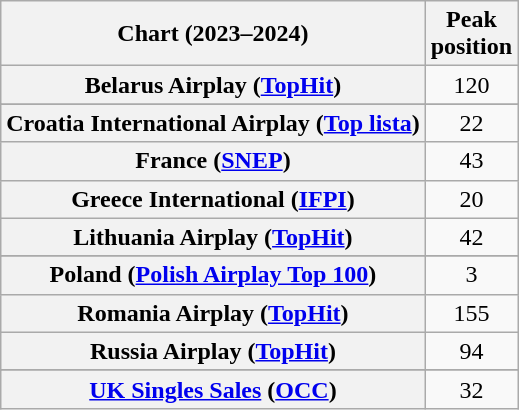<table class="wikitable sortable plainrowheaders" style="text-align:center">
<tr>
<th scope="col">Chart (2023–2024)</th>
<th scope="col">Peak<br>position</th>
</tr>
<tr>
<th scope="row">Belarus Airplay (<a href='#'>TopHit</a>)</th>
<td>120</td>
</tr>
<tr>
</tr>
<tr>
</tr>
<tr>
</tr>
<tr>
<th scope="row">Croatia International Airplay (<a href='#'>Top lista</a>)</th>
<td>22</td>
</tr>
<tr>
<th scope="row">France (<a href='#'>SNEP</a>)</th>
<td>43</td>
</tr>
<tr>
<th scope="row">Greece International (<a href='#'>IFPI</a>)</th>
<td>20</td>
</tr>
<tr>
<th scope="row">Lithuania Airplay (<a href='#'>TopHit</a>)</th>
<td>42</td>
</tr>
<tr>
</tr>
<tr>
</tr>
<tr>
</tr>
<tr>
<th scope="row">Poland (<a href='#'>Polish Airplay Top 100</a>)</th>
<td>3</td>
</tr>
<tr>
<th scope="row">Romania Airplay (<a href='#'>TopHit</a>)</th>
<td>155</td>
</tr>
<tr>
<th scope="row">Russia Airplay (<a href='#'>TopHit</a>)</th>
<td>94</td>
</tr>
<tr>
</tr>
<tr>
</tr>
<tr>
</tr>
<tr>
<th scope="row"><a href='#'>UK Singles Sales</a> (<a href='#'>OCC</a>)</th>
<td>32</td>
</tr>
</table>
